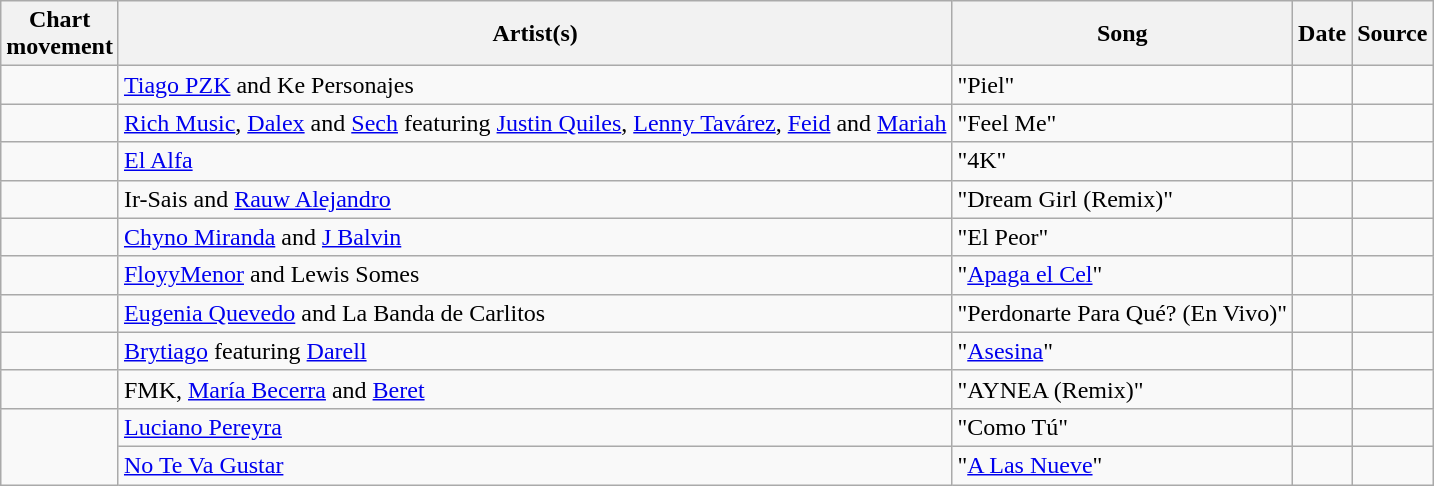<table class="wikitable">
<tr>
<th>Chart<br>movement</th>
<th>Artist(s)</th>
<th>Song</th>
<th>Date</th>
<th>Source</th>
</tr>
<tr>
<td></td>
<td><a href='#'>Tiago PZK</a> and Ke Personajes</td>
<td>"Piel"</td>
<td></td>
<td></td>
</tr>
<tr>
<td></td>
<td><a href='#'>Rich Music</a>, <a href='#'>Dalex</a> and <a href='#'>Sech</a> featuring <a href='#'>Justin Quiles</a>, <a href='#'>Lenny Tavárez</a>, <a href='#'>Feid</a> and <a href='#'>Mariah</a></td>
<td>"Feel Me"</td>
<td></td>
<td></td>
</tr>
<tr>
<td></td>
<td><a href='#'>El Alfa</a></td>
<td>"4K"</td>
<td></td>
<td></td>
</tr>
<tr>
<td></td>
<td>Ir-Sais and <a href='#'>Rauw Alejandro</a></td>
<td>"Dream Girl (Remix)"</td>
<td></td>
<td></td>
</tr>
<tr>
<td></td>
<td><a href='#'>Chyno Miranda</a> and <a href='#'>J Balvin</a></td>
<td>"El Peor"</td>
<td></td>
<td></td>
</tr>
<tr>
<td></td>
<td><a href='#'>FloyyMenor</a> and Lewis Somes</td>
<td>"<a href='#'>Apaga el Cel</a>"</td>
<td></td>
<td></td>
</tr>
<tr>
<td></td>
<td><a href='#'>Eugenia Quevedo</a> and La Banda de Carlitos</td>
<td>"Perdonarte Para Qué? (En Vivo)"</td>
<td></td>
<td></td>
</tr>
<tr>
<td></td>
<td><a href='#'>Brytiago</a> featuring <a href='#'>Darell</a></td>
<td>"<a href='#'>Asesina</a>"</td>
<td></td>
<td></td>
</tr>
<tr>
<td></td>
<td>FMK, <a href='#'>María Becerra</a> and <a href='#'>Beret</a></td>
<td>"AYNEA (Remix)"</td>
<td></td>
<td></td>
</tr>
<tr>
<td rowspan="2"></td>
<td><a href='#'>Luciano Pereyra</a></td>
<td>"Como Tú"</td>
<td></td>
<td></td>
</tr>
<tr>
<td><a href='#'>No Te Va Gustar</a></td>
<td>"<a href='#'>A Las Nueve</a>"</td>
<td></td>
<td></td>
</tr>
</table>
